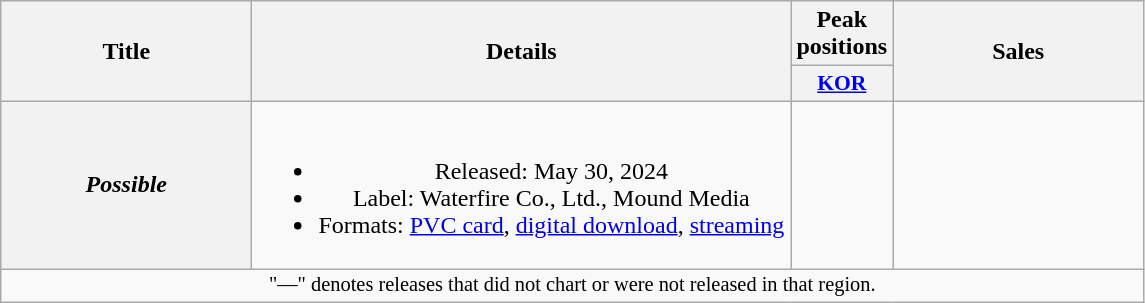<table class="wikitable plainrowheaders" style="text-align:center">
<tr>
<th scope="col" rowspan="2" style="width:10em">Title</th>
<th scope="col" rowspan="2" style="width:22em">Details</th>
<th scope="col">Peak<br>positions</th>
<th scope="col" rowspan="2" style="width:10em">Sales</th>
</tr>
<tr>
<th scope="col" style="width:2.2em;font-size:90%"><a href='#'>KOR</a></th>
</tr>
<tr>
<th scope="row"><em>Possible</em></th>
<td><br><ul><li>Released: May 30, 2024</li><li>Label: Waterfire Co., Ltd., Mound Media</li><li>Formats: <a href='#'>PVC card</a>, <a href='#'>digital download</a>, <a href='#'>streaming</a></li></ul></td>
<td></td>
<td></td>
</tr>
<tr>
<td colspan="4" style="font-size:85%">"—" denotes releases that did not chart or were not released in that region.</td>
</tr>
</table>
